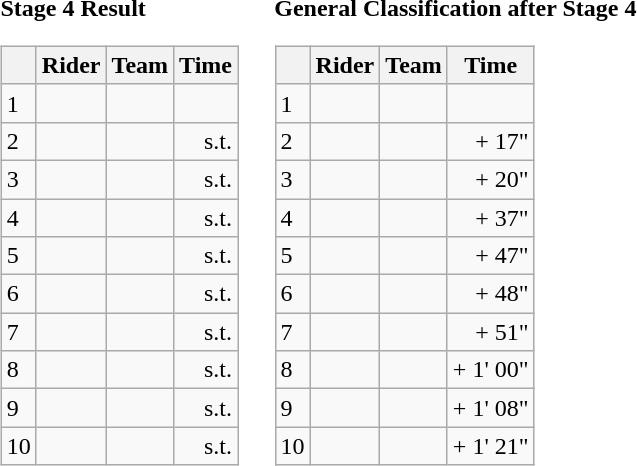<table>
<tr>
<td><strong>Stage 4 Result</strong><br><table class="wikitable">
<tr>
<th></th>
<th>Rider</th>
<th>Team</th>
<th>Time</th>
</tr>
<tr>
<td>1</td>
<td></td>
<td></td>
<td align="right"></td>
</tr>
<tr>
<td>2</td>
<td></td>
<td></td>
<td align="right">s.t.</td>
</tr>
<tr>
<td>3</td>
<td></td>
<td></td>
<td align="right">s.t.</td>
</tr>
<tr>
<td>4</td>
<td></td>
<td></td>
<td align="right">s.t.</td>
</tr>
<tr>
<td>5</td>
<td></td>
<td></td>
<td align="right">s.t.</td>
</tr>
<tr>
<td>6</td>
<td></td>
<td></td>
<td align="right">s.t.</td>
</tr>
<tr>
<td>7</td>
<td></td>
<td></td>
<td align="right">s.t.</td>
</tr>
<tr>
<td>8</td>
<td></td>
<td></td>
<td align="right">s.t.</td>
</tr>
<tr>
<td>9</td>
<td></td>
<td></td>
<td align="right">s.t.</td>
</tr>
<tr>
<td>10</td>
<td></td>
<td></td>
<td align="right">s.t.</td>
</tr>
</table>
</td>
<td></td>
<td><strong>General Classification after Stage 4</strong><br><table class="wikitable">
<tr>
<th></th>
<th>Rider</th>
<th>Team</th>
<th>Time</th>
</tr>
<tr>
<td>1</td>
<td> </td>
<td></td>
<td align="right"></td>
</tr>
<tr>
<td>2</td>
<td> </td>
<td></td>
<td align="right">+ 17"</td>
</tr>
<tr>
<td>3</td>
<td></td>
<td></td>
<td align="right">+ 20"</td>
</tr>
<tr>
<td>4</td>
<td></td>
<td></td>
<td align="right">+ 37"</td>
</tr>
<tr>
<td>5</td>
<td> </td>
<td></td>
<td align="right">+ 47"</td>
</tr>
<tr>
<td>6</td>
<td></td>
<td></td>
<td align="right">+ 48"</td>
</tr>
<tr>
<td>7</td>
<td></td>
<td></td>
<td align="right">+ 51"</td>
</tr>
<tr>
<td>8</td>
<td></td>
<td></td>
<td align="right">+ 1' 00"</td>
</tr>
<tr>
<td>9</td>
<td></td>
<td></td>
<td align="right">+ 1' 08"</td>
</tr>
<tr>
<td>10</td>
<td></td>
<td></td>
<td align="right">+ 1' 21"</td>
</tr>
</table>
</td>
</tr>
</table>
